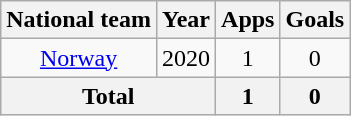<table class="wikitable" style="text-align: center;">
<tr>
<th>National team</th>
<th>Year</th>
<th>Apps</th>
<th>Goals</th>
</tr>
<tr>
<td rowspan="1"><a href='#'>Norway</a></td>
<td>2020</td>
<td>1</td>
<td>0</td>
</tr>
<tr>
<th colspan="2">Total</th>
<th>1</th>
<th>0</th>
</tr>
</table>
